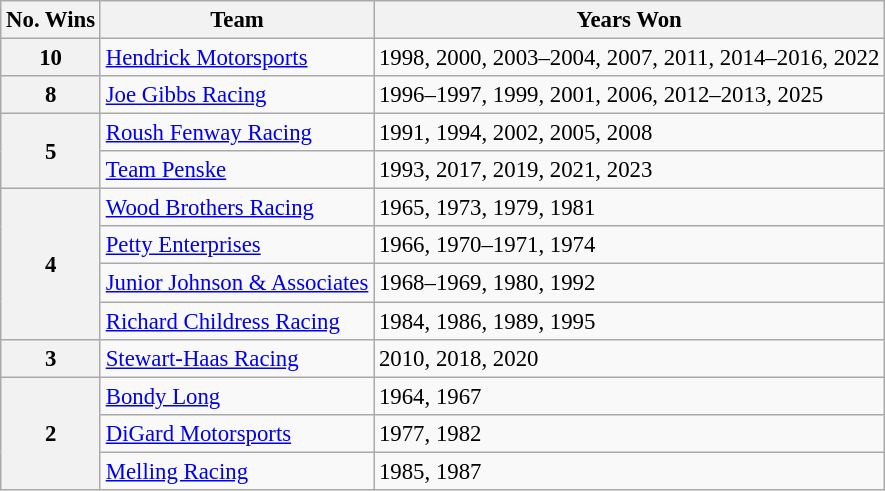<table class="wikitable" style="font-size: 95%;">
<tr>
<th>No. Wins</th>
<th>Team</th>
<th>Years Won</th>
</tr>
<tr>
<th rowspan="1">10</th>
<td><a href='#'>Hendrick Motorsports</a></td>
<td>1998, 2000, 2003–2004, 2007, 2011, 2014–2016, 2022</td>
</tr>
<tr>
<th rowspan="1">8</th>
<td><a href='#'>Joe Gibbs Racing</a></td>
<td>1996–1997, 1999, 2001, 2006, 2012–2013, 2025</td>
</tr>
<tr>
<th rowspan="2">5</th>
<td><a href='#'>Roush Fenway Racing</a></td>
<td>1991, 1994, 2002, 2005, 2008</td>
</tr>
<tr>
<td><a href='#'>Team Penske</a></td>
<td>1993, 2017, 2019, 2021, 2023</td>
</tr>
<tr>
<th rowspan="4">4</th>
<td><a href='#'>Wood Brothers Racing</a></td>
<td>1965, 1973, 1979, 1981</td>
</tr>
<tr>
<td><a href='#'>Petty Enterprises</a></td>
<td>1966, 1970–1971, 1974</td>
</tr>
<tr>
<td><a href='#'>Junior Johnson & Associates</a></td>
<td>1968–1969, 1980, 1992</td>
</tr>
<tr>
<td><a href='#'>Richard Childress Racing</a></td>
<td>1984, 1986, 1989, 1995</td>
</tr>
<tr>
<th>3</th>
<td><a href='#'>Stewart-Haas Racing</a></td>
<td>2010, 2018, 2020</td>
</tr>
<tr>
<th rowspan="3">2</th>
<td><a href='#'>Bondy Long</a></td>
<td>1964, 1967</td>
</tr>
<tr>
<td><a href='#'>DiGard Motorsports</a></td>
<td>1977, 1982</td>
</tr>
<tr>
<td><a href='#'>Melling Racing</a></td>
<td>1985, 1987</td>
</tr>
</table>
